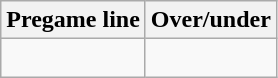<table class="wikitable">
<tr align="center">
<th style=>Pregame line</th>
<th style=>Over/under</th>
</tr>
<tr align="center">
<td> </td>
<td> </td>
</tr>
</table>
